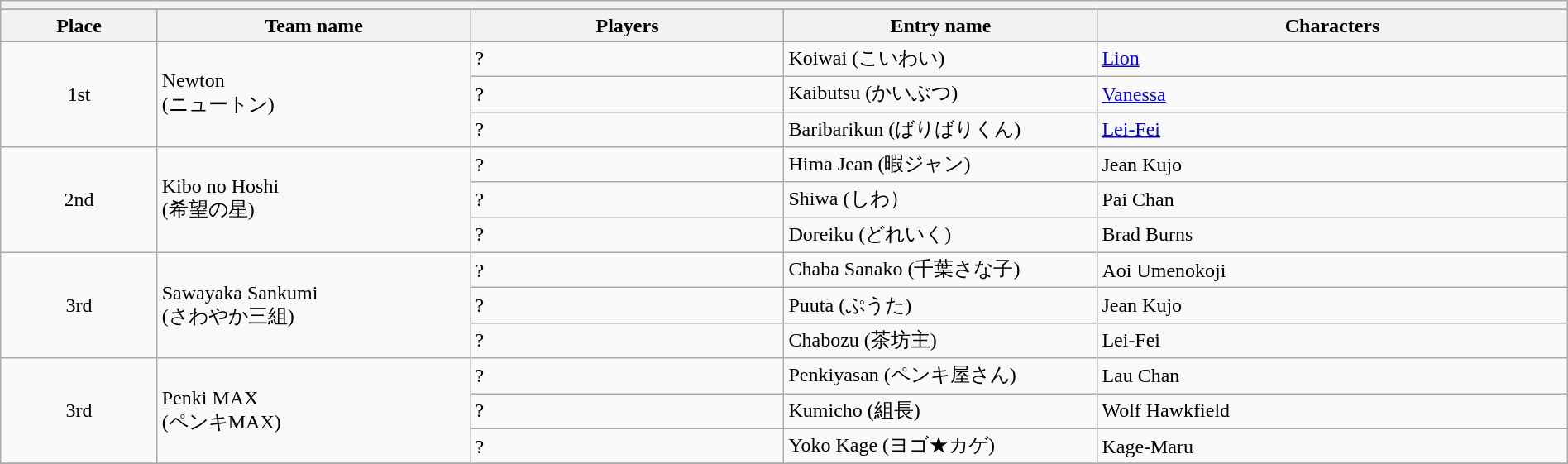<table class="wikitable" width=100%>
<tr>
<th colspan=5></th>
</tr>
<tr bgcolor="#dddddd">
</tr>
<tr>
<th width=10%>Place</th>
<th width=20%>Team name</th>
<th width=20%>Players</th>
<th width=20%>Entry name</th>
<th width=30%>Characters</th>
</tr>
<tr>
<td align=center rowspan="3">1st</td>
<td rowspan="3">Newton<br>(ニュートン)</td>
<td>?</td>
<td>Koiwai (こいわい)</td>
<td><a href='#'>Lion</a></td>
</tr>
<tr>
<td>?</td>
<td>Kaibutsu (かいぶつ)</td>
<td><a href='#'>Vanessa</a></td>
</tr>
<tr>
<td>?</td>
<td>Baribarikun (ばりばりくん)</td>
<td><a href='#'>Lei-Fei</a></td>
</tr>
<tr>
<td align=center rowspan="3">2nd</td>
<td rowspan="3">Kibo no Hoshi<br>(希望の星)</td>
<td>?</td>
<td>Hima Jean (暇ジャン)</td>
<td>Jean Kujo</td>
</tr>
<tr>
<td>?</td>
<td>Shiwa (しわ）</td>
<td>Pai Chan</td>
</tr>
<tr>
<td>?</td>
<td>Doreiku (どれいく)</td>
<td>Brad Burns</td>
</tr>
<tr>
<td align=center rowspan="3">3rd</td>
<td rowspan="3">Sawayaka Sankumi<br>(さわやか三組)</td>
<td>?</td>
<td>Chaba Sanako (千葉さな子)</td>
<td>Aoi Umenokoji</td>
</tr>
<tr>
<td>?</td>
<td>Puuta (ぷうた)</td>
<td>Jean Kujo</td>
</tr>
<tr>
<td>?</td>
<td>Chabozu (茶坊主)</td>
<td>Lei-Fei</td>
</tr>
<tr>
<td align=center rowspan="3">3rd</td>
<td rowspan="3">Penki MAX<br>(ペンキMAX)</td>
<td>?</td>
<td>Penkiyasan (ペンキ屋さん)</td>
<td>Lau Chan</td>
</tr>
<tr>
<td>?</td>
<td>Kumicho (組長)</td>
<td>Wolf Hawkfield</td>
</tr>
<tr>
<td>?</td>
<td>Yoko Kage (ヨゴ★カゲ)</td>
<td>Kage-Maru</td>
</tr>
<tr>
</tr>
</table>
